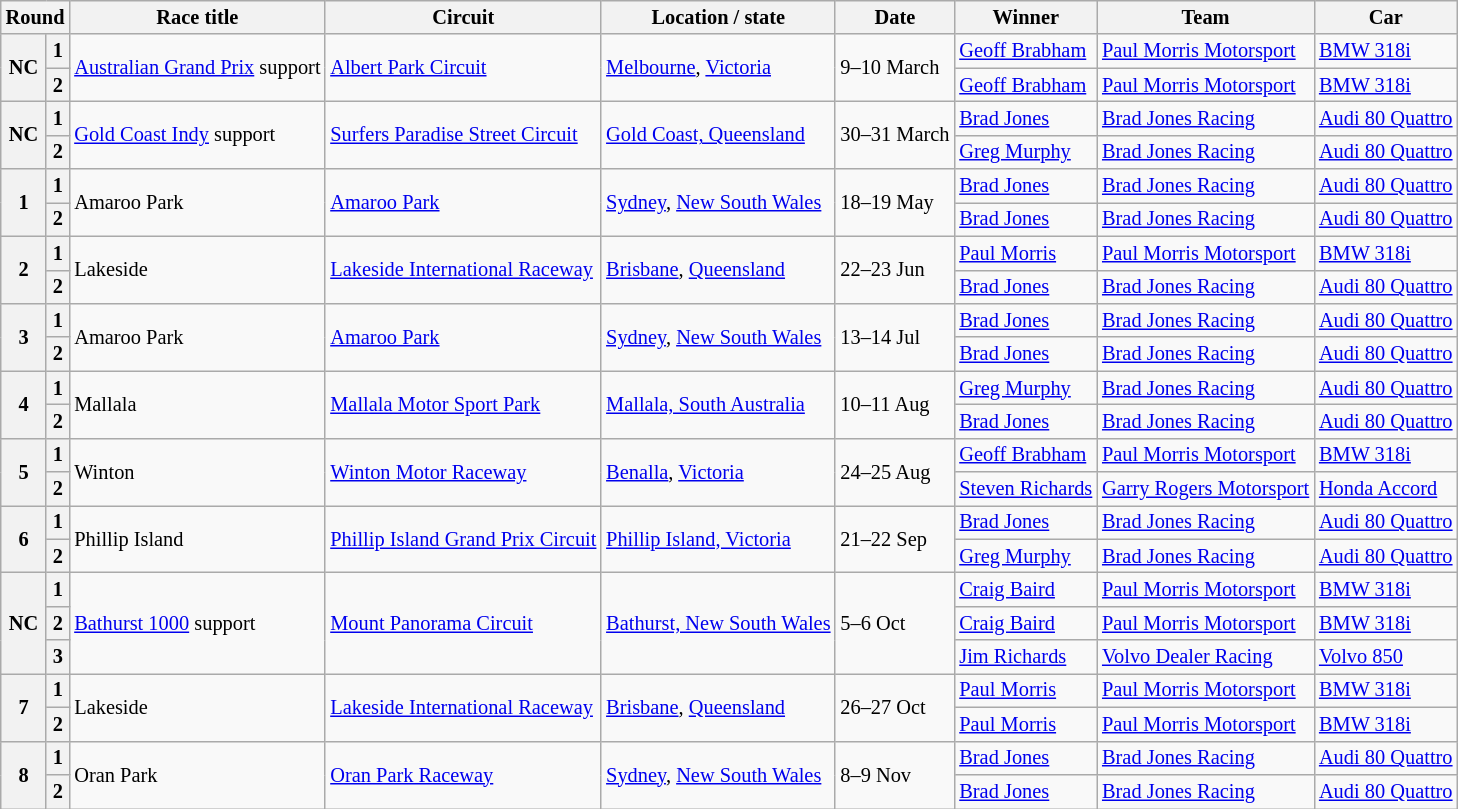<table class="wikitable" style="font-size: 85%">
<tr>
<th colspan=2>Round</th>
<th>Race title</th>
<th>Circuit</th>
<th>Location / state</th>
<th>Date</th>
<th>Winner</th>
<th>Team</th>
<th>Car</th>
</tr>
<tr>
<th rowspan=2>NC</th>
<th>1</th>
<td rowspan=2> <a href='#'>Australian Grand Prix</a> support</td>
<td rowspan=2><a href='#'>Albert Park Circuit</a></td>
<td rowspan=2><a href='#'>Melbourne</a>, <a href='#'>Victoria</a></td>
<td rowspan=2>9–10 March</td>
<td> <a href='#'>Geoff Brabham</a></td>
<td><a href='#'>Paul Morris Motorsport</a></td>
<td><a href='#'>BMW 318i</a></td>
</tr>
<tr>
<th>2</th>
<td> <a href='#'>Geoff Brabham</a></td>
<td><a href='#'>Paul Morris Motorsport</a></td>
<td><a href='#'>BMW 318i</a></td>
</tr>
<tr>
<th rowspan=2>NC</th>
<th>1</th>
<td rowspan=2> <a href='#'>Gold Coast Indy</a> support</td>
<td rowspan=2><a href='#'>Surfers Paradise Street Circuit</a></td>
<td rowspan=2><a href='#'>Gold Coast, Queensland</a></td>
<td rowspan=2>30–31 March</td>
<td> <a href='#'>Brad Jones</a></td>
<td><a href='#'>Brad Jones Racing</a></td>
<td><a href='#'>Audi 80 Quattro</a></td>
</tr>
<tr>
<th>2</th>
<td> <a href='#'>Greg Murphy</a></td>
<td><a href='#'>Brad Jones Racing</a></td>
<td><a href='#'>Audi 80 Quattro</a></td>
</tr>
<tr>
<th rowspan=2>1</th>
<th>1</th>
<td rowspan=2> Amaroo Park</td>
<td rowspan=2><a href='#'>Amaroo Park</a></td>
<td rowspan=2><a href='#'>Sydney</a>, <a href='#'>New South Wales</a></td>
<td rowspan=2>18–19 May</td>
<td> <a href='#'>Brad Jones</a></td>
<td><a href='#'>Brad Jones Racing</a></td>
<td><a href='#'>Audi 80 Quattro</a></td>
</tr>
<tr>
<th>2</th>
<td> <a href='#'>Brad Jones</a></td>
<td><a href='#'>Brad Jones Racing</a></td>
<td><a href='#'>Audi 80 Quattro</a></td>
</tr>
<tr>
<th rowspan=2>2</th>
<th>1</th>
<td rowspan=2> Lakeside</td>
<td rowspan=2><a href='#'>Lakeside International Raceway</a></td>
<td rowspan=2><a href='#'>Brisbane</a>, <a href='#'>Queensland</a></td>
<td rowspan=2>22–23 Jun</td>
<td> <a href='#'>Paul Morris</a></td>
<td><a href='#'>Paul Morris Motorsport</a></td>
<td><a href='#'>BMW 318i</a></td>
</tr>
<tr>
<th>2</th>
<td> <a href='#'>Brad Jones</a></td>
<td><a href='#'>Brad Jones Racing</a></td>
<td><a href='#'>Audi 80 Quattro</a></td>
</tr>
<tr>
<th rowspan=2>3</th>
<th>1</th>
<td rowspan=2> Amaroo Park</td>
<td rowspan=2><a href='#'>Amaroo Park</a></td>
<td rowspan=2><a href='#'>Sydney</a>, <a href='#'>New South Wales</a></td>
<td rowspan=2>13–14 Jul</td>
<td> <a href='#'>Brad Jones</a></td>
<td><a href='#'>Brad Jones Racing</a></td>
<td><a href='#'>Audi 80 Quattro</a></td>
</tr>
<tr>
<th>2</th>
<td> <a href='#'>Brad Jones</a></td>
<td><a href='#'>Brad Jones Racing</a></td>
<td><a href='#'>Audi 80 Quattro</a></td>
</tr>
<tr>
<th rowspan=2>4</th>
<th>1</th>
<td rowspan=2> Mallala</td>
<td rowspan=2><a href='#'>Mallala Motor Sport Park</a></td>
<td rowspan=2><a href='#'>Mallala, South Australia</a></td>
<td rowspan=2>10–11 Aug</td>
<td> <a href='#'>Greg Murphy</a></td>
<td><a href='#'>Brad Jones Racing</a></td>
<td><a href='#'>Audi 80 Quattro</a></td>
</tr>
<tr>
<th>2</th>
<td> <a href='#'>Brad Jones</a></td>
<td><a href='#'>Brad Jones Racing</a></td>
<td><a href='#'>Audi 80 Quattro</a></td>
</tr>
<tr>
<th rowspan=2>5</th>
<th>1</th>
<td rowspan=2> Winton</td>
<td rowspan=2><a href='#'>Winton Motor Raceway</a></td>
<td rowspan=2><a href='#'>Benalla</a>, <a href='#'>Victoria</a></td>
<td rowspan=2>24–25 Aug</td>
<td> <a href='#'>Geoff Brabham</a></td>
<td><a href='#'>Paul Morris Motorsport</a></td>
<td><a href='#'>BMW 318i</a></td>
</tr>
<tr>
<th>2</th>
<td> <a href='#'>Steven Richards</a></td>
<td><a href='#'>Garry Rogers Motorsport</a></td>
<td><a href='#'>Honda Accord</a></td>
</tr>
<tr>
<th rowspan=2>6</th>
<th>1</th>
<td rowspan=2> Phillip Island</td>
<td rowspan=2><a href='#'>Phillip Island Grand Prix Circuit</a></td>
<td rowspan=2><a href='#'>Phillip Island, Victoria</a></td>
<td rowspan=2>21–22 Sep</td>
<td> <a href='#'>Brad Jones</a></td>
<td><a href='#'>Brad Jones Racing</a></td>
<td><a href='#'>Audi 80 Quattro</a></td>
</tr>
<tr>
<th>2</th>
<td> <a href='#'>Greg Murphy</a></td>
<td><a href='#'>Brad Jones Racing</a></td>
<td><a href='#'>Audi 80 Quattro</a></td>
</tr>
<tr>
<th rowspan=3>NC</th>
<th>1</th>
<td rowspan=3> <a href='#'>Bathurst 1000</a> support</td>
<td rowspan=3><a href='#'>Mount Panorama Circuit</a></td>
<td rowspan=3><a href='#'>Bathurst, New South Wales</a></td>
<td rowspan=3>5–6 Oct</td>
<td> <a href='#'>Craig Baird</a></td>
<td><a href='#'>Paul Morris Motorsport</a></td>
<td><a href='#'>BMW 318i</a></td>
</tr>
<tr>
<th>2</th>
<td> <a href='#'>Craig Baird</a></td>
<td><a href='#'>Paul Morris Motorsport</a></td>
<td><a href='#'>BMW 318i</a></td>
</tr>
<tr>
<th>3</th>
<td> <a href='#'>Jim Richards</a></td>
<td><a href='#'>Volvo Dealer Racing</a></td>
<td><a href='#'>Volvo 850</a></td>
</tr>
<tr>
<th rowspan=2>7</th>
<th>1</th>
<td rowspan=2> Lakeside</td>
<td rowspan=2><a href='#'>Lakeside International Raceway</a></td>
<td rowspan=2><a href='#'>Brisbane</a>, <a href='#'>Queensland</a></td>
<td rowspan=2>26–27 Oct</td>
<td> <a href='#'>Paul Morris</a></td>
<td><a href='#'>Paul Morris Motorsport</a></td>
<td><a href='#'>BMW 318i</a></td>
</tr>
<tr>
<th>2</th>
<td> <a href='#'>Paul Morris</a></td>
<td><a href='#'>Paul Morris Motorsport</a></td>
<td><a href='#'>BMW 318i</a></td>
</tr>
<tr>
<th rowspan=2>8</th>
<th>1</th>
<td rowspan=2> Oran Park</td>
<td rowspan=2><a href='#'>Oran Park Raceway</a></td>
<td rowspan=2><a href='#'>Sydney</a>, <a href='#'>New South Wales</a></td>
<td rowspan=2>8–9 Nov</td>
<td> <a href='#'>Brad Jones</a></td>
<td><a href='#'>Brad Jones Racing</a></td>
<td><a href='#'>Audi 80 Quattro</a></td>
</tr>
<tr>
<th>2</th>
<td> <a href='#'>Brad Jones</a></td>
<td><a href='#'>Brad Jones Racing</a></td>
<td><a href='#'>Audi 80 Quattro</a></td>
</tr>
</table>
